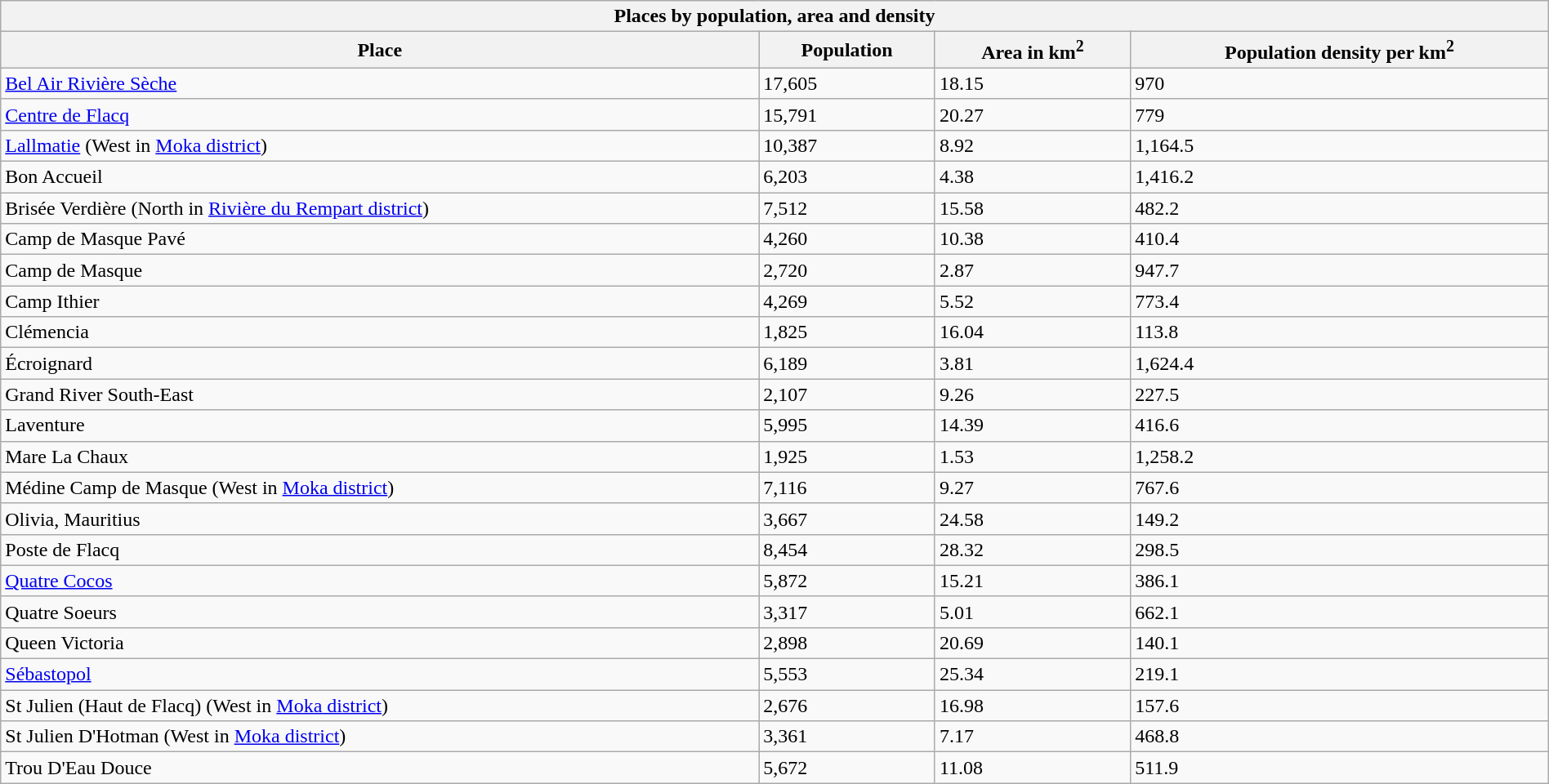<table class="wikitable sortable mw-collapsible mw-collapsed collapsible collapsed" style="width: 100%;">
<tr>
<th colspan=9>Places by population, area and density</th>
</tr>
<tr>
<th>Place</th>
<th data-sort-type="number">Population</th>
<th data-sort-type="number">Area in km<sup>2</sup></th>
<th data-sort-type="number">Population density per km<sup>2</sup></th>
</tr>
<tr>
<td><a href='#'>Bel Air Rivière Sèche</a></td>
<td>17,605</td>
<td>18.15</td>
<td>970</td>
</tr>
<tr>
<td><a href='#'>Centre de Flacq</a></td>
<td>15,791</td>
<td>20.27</td>
<td>779</td>
</tr>
<tr>
<td><a href='#'>Lallmatie</a> (West in <a href='#'>Moka district</a>)</td>
<td>10,387</td>
<td>8.92</td>
<td>1,164.5</td>
</tr>
<tr>
<td>Bon Accueil</td>
<td>6,203</td>
<td>4.38</td>
<td>1,416.2</td>
</tr>
<tr>
<td>Brisée Verdière (North in <a href='#'>Rivière du Rempart district</a>)</td>
<td>7,512</td>
<td>15.58</td>
<td>482.2</td>
</tr>
<tr>
<td>Camp de Masque Pavé</td>
<td>4,260</td>
<td>10.38</td>
<td>410.4</td>
</tr>
<tr>
<td>Camp de Masque</td>
<td>2,720</td>
<td>2.87</td>
<td>947.7</td>
</tr>
<tr>
<td>Camp Ithier</td>
<td>4,269</td>
<td>5.52</td>
<td>773.4</td>
</tr>
<tr>
<td>Clémencia</td>
<td>1,825</td>
<td>16.04</td>
<td>113.8</td>
</tr>
<tr>
<td>Écroignard</td>
<td>6,189</td>
<td>3.81</td>
<td>1,624.4</td>
</tr>
<tr>
<td>Grand River South-East</td>
<td>2,107</td>
<td>9.26</td>
<td>227.5</td>
</tr>
<tr>
<td>Laventure</td>
<td>5,995</td>
<td>14.39</td>
<td>416.6</td>
</tr>
<tr>
<td>Mare La Chaux</td>
<td>1,925</td>
<td>1.53</td>
<td>1,258.2</td>
</tr>
<tr>
<td>Médine Camp de Masque (West in <a href='#'>Moka district</a>)</td>
<td>7,116</td>
<td>9.27</td>
<td>767.6</td>
</tr>
<tr>
<td>Olivia, Mauritius</td>
<td>3,667</td>
<td>24.58</td>
<td>149.2</td>
</tr>
<tr>
<td>Poste de Flacq</td>
<td>8,454</td>
<td>28.32</td>
<td>298.5</td>
</tr>
<tr>
<td><a href='#'>Quatre Cocos</a></td>
<td>5,872</td>
<td>15.21</td>
<td>386.1</td>
</tr>
<tr>
<td>Quatre Soeurs</td>
<td>3,317</td>
<td>5.01</td>
<td>662.1</td>
</tr>
<tr>
<td>Queen Victoria</td>
<td>2,898</td>
<td>20.69</td>
<td>140.1</td>
</tr>
<tr>
<td><a href='#'>Sébastopol</a></td>
<td>5,553</td>
<td>25.34</td>
<td>219.1</td>
</tr>
<tr>
<td>St Julien (Haut de Flacq) (West in <a href='#'>Moka district</a>)</td>
<td>2,676</td>
<td>16.98</td>
<td>157.6</td>
</tr>
<tr>
<td>St Julien D'Hotman (West in <a href='#'>Moka district</a>)</td>
<td>3,361</td>
<td>7.17</td>
<td>468.8</td>
</tr>
<tr>
<td>Trou D'Eau Douce</td>
<td>5,672</td>
<td>11.08</td>
<td>511.9</td>
</tr>
</table>
